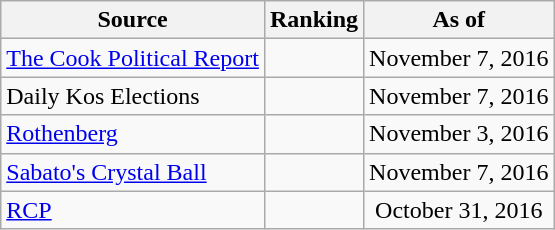<table class="wikitable" style="text-align:center">
<tr>
<th>Source</th>
<th>Ranking</th>
<th>As of</th>
</tr>
<tr>
<td align=left><a href='#'>The Cook Political Report</a></td>
<td></td>
<td>November 7, 2016</td>
</tr>
<tr>
<td align=left>Daily Kos Elections</td>
<td></td>
<td>November 7, 2016</td>
</tr>
<tr>
<td align=left><a href='#'>Rothenberg</a></td>
<td></td>
<td>November 3, 2016</td>
</tr>
<tr>
<td align=left><a href='#'>Sabato's Crystal Ball</a></td>
<td></td>
<td>November 7, 2016</td>
</tr>
<tr>
<td align="left"><a href='#'>RCP</a></td>
<td></td>
<td>October 31, 2016</td>
</tr>
</table>
